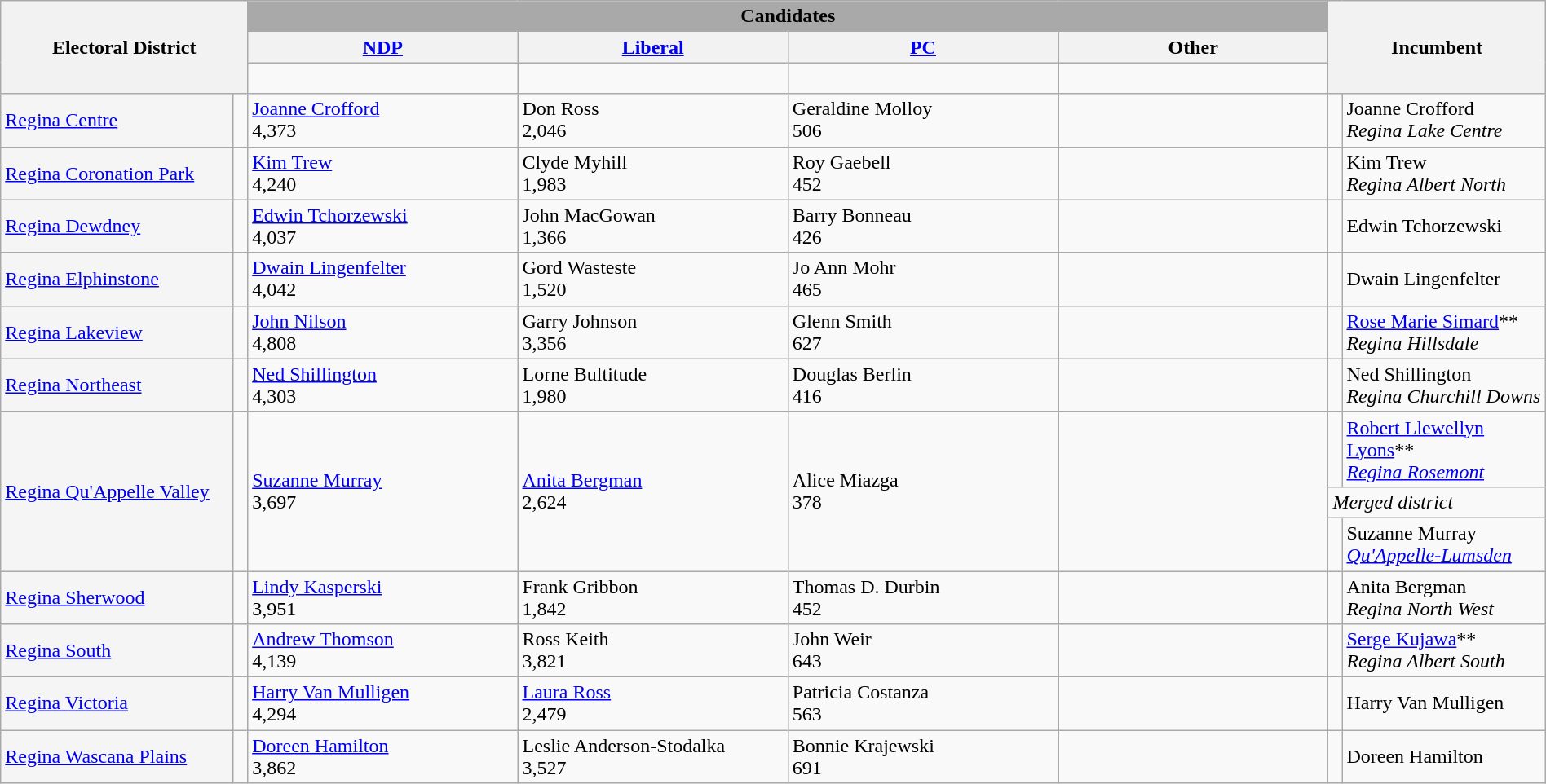<table class="wikitable" style="width:100%">
<tr>
<th style="width:16%;" style="background:darkgrey;" rowspan=3 colspan=2>Electoral District</th>
<th style="background:darkgrey;" colspan=4>Candidates</th>
<th style="width:14%;" style="background:darkgrey;" rowspan=3 colspan=2>Incumbent</th>
</tr>
<tr>
<th style="width:17.5%;"><a href='#'>NDP</a></th>
<th style="width:17.5%;"><a href='#'>Liberal</a></th>
<th style="width:17.5%;"><a href='#'>PC</a></th>
<th style="width:17.5%;">Other</th>
</tr>
<tr>
<td> </td>
<td> </td>
<td> </td>
<td> </td>
</tr>
<tr>
<td bgcolor=whitesmoke><a href='#'>Regina Centre</a></td>
<td> </td>
<td><a href='#'>Joanne Crofford</a><br>4,373</td>
<td>Don Ross<br>2,046</td>
<td>Geraldine Molloy <br>506</td>
<td></td>
<td> </td>
<td>Joanne Crofford<br><span><em>Regina Lake Centre</em></span></td>
</tr>
<tr>
<td bgcolor=whitesmoke><a href='#'>Regina Coronation Park</a></td>
<td> </td>
<td><a href='#'>Kim Trew</a><br>4,240</td>
<td>Clyde Myhill <br>1,983</td>
<td>Roy Gaebell<br>452</td>
<td></td>
<td> </td>
<td>Kim Trew<br><span><em>Regina Albert North</em></span></td>
</tr>
<tr>
<td bgcolor=whitesmoke><a href='#'>Regina Dewdney</a></td>
<td> </td>
<td><a href='#'>Edwin Tchorzewski</a><br>4,037</td>
<td>John MacGowan<br>1,366</td>
<td>Barry Bonneau<br>426</td>
<td></td>
<td> </td>
<td>Edwin Tchorzewski</td>
</tr>
<tr>
<td bgcolor=whitesmoke><a href='#'>Regina Elphinstone</a></td>
<td> </td>
<td><a href='#'>Dwain Lingenfelter</a><br>4,042</td>
<td>Gord Wasteste<br>1,520</td>
<td>Jo Ann Mohr<br>465</td>
<td></td>
<td> </td>
<td>Dwain Lingenfelter</td>
</tr>
<tr>
<td bgcolor=whitesmoke><a href='#'>Regina Lakeview</a></td>
<td> </td>
<td><a href='#'>John Nilson</a><br>4,808</td>
<td>Garry Johnson<br>3,356</td>
<td>Glenn Smith<br>627</td>
<td></td>
<td> </td>
<td><a href='#'>Rose Marie Simard</a>**<br><span><em>Regina Hillsdale</em></span></td>
</tr>
<tr>
<td bgcolor=whitesmoke><a href='#'>Regina Northeast</a></td>
<td> </td>
<td><a href='#'>Ned Shillington</a><br>4,303</td>
<td>Lorne Bultitude<br>1,980</td>
<td>Douglas Berlin<br>416</td>
<td></td>
<td> </td>
<td>Ned Shillington<br><span><em>Regina Churchill Downs</em></span></td>
</tr>
<tr>
<td rowspan=3 style="background:whitesmoke;"><a href='#'>Regina Qu'Appelle Valley</a></td>
<td rowspan=3 > </td>
<td rowspan=3><a href='#'>Suzanne Murray</a><br>3,697</td>
<td rowspan=3><a href='#'>Anita Bergman</a><br>2,624</td>
<td rowspan=3>Alice Miazga<br>378</td>
<td rowspan=3></td>
<td></td>
<td><a href='#'>Robert Llewellyn Lyons</a>**<br><span><em><a href='#'>Regina Rosemont</a></em></span></td>
</tr>
<tr S>
<td colspan=2><em>Merged district</em></td>
</tr>
<tr>
<td></td>
<td>Suzanne Murray<br><span><em><a href='#'>Qu'Appelle-Lumsden</a></em></span></td>
</tr>
<tr>
<td bgcolor=whitesmoke><a href='#'>Regina Sherwood</a></td>
<td> </td>
<td><a href='#'>Lindy Kasperski</a><br>3,951</td>
<td>Frank Gribbon<br>1,842</td>
<td>Thomas D. Durbin<br>452</td>
<td></td>
<td> </td>
<td>Anita Bergman<br><span><em>Regina North West</em></span></td>
</tr>
<tr>
<td bgcolor=whitesmoke><a href='#'>Regina South</a></td>
<td> </td>
<td><a href='#'>Andrew Thomson</a><br>4,139</td>
<td>Ross Keith<br>3,821</td>
<td>John Weir <br>643</td>
<td></td>
<td> </td>
<td><a href='#'>Serge Kujawa</a>**<br><span><em>Regina Albert South</em></span></td>
</tr>
<tr>
<td bgcolor=whitesmoke><a href='#'>Regina Victoria</a></td>
<td> </td>
<td><a href='#'>Harry Van Mulligen</a><br>4,294</td>
<td><a href='#'>Laura Ross</a><br>2,479</td>
<td>Patricia Costanza<br>563</td>
<td></td>
<td> </td>
<td>Harry Van Mulligen</td>
</tr>
<tr>
<td bgcolor=whitesmoke><a href='#'>Regina Wascana Plains</a></td>
<td> </td>
<td><a href='#'>Doreen Hamilton</a><br>3,862</td>
<td>Leslie Anderson-Stodalka<br>3,527</td>
<td>Bonnie Krajewski<br>691</td>
<td></td>
<td> </td>
<td>Doreen Hamilton</td>
</tr>
</table>
